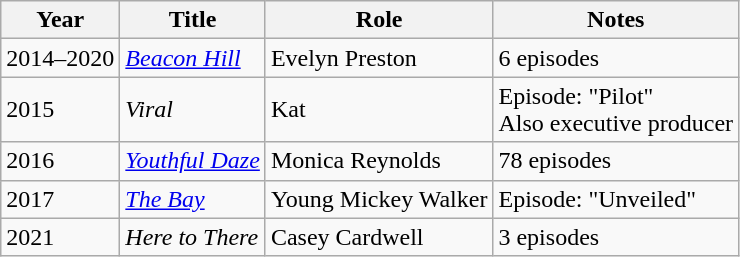<table class="wikitable">
<tr>
<th>Year</th>
<th>Title</th>
<th>Role</th>
<th>Notes</th>
</tr>
<tr>
<td>2014–2020</td>
<td><em><a href='#'>Beacon Hill</a></em></td>
<td>Evelyn Preston</td>
<td>6 episodes</td>
</tr>
<tr>
<td>2015</td>
<td><em>Viral</em></td>
<td>Kat</td>
<td>Episode: "Pilot"<br>Also executive producer</td>
</tr>
<tr>
<td>2016</td>
<td><em><a href='#'>Youthful Daze</a></em></td>
<td>Monica Reynolds</td>
<td>78 episodes</td>
</tr>
<tr>
<td>2017</td>
<td><em><a href='#'>The Bay</a></em></td>
<td>Young Mickey Walker</td>
<td>Episode: "Unveiled"</td>
</tr>
<tr>
<td>2021</td>
<td><em>Here to There</em></td>
<td>Casey Cardwell</td>
<td>3 episodes</td>
</tr>
</table>
